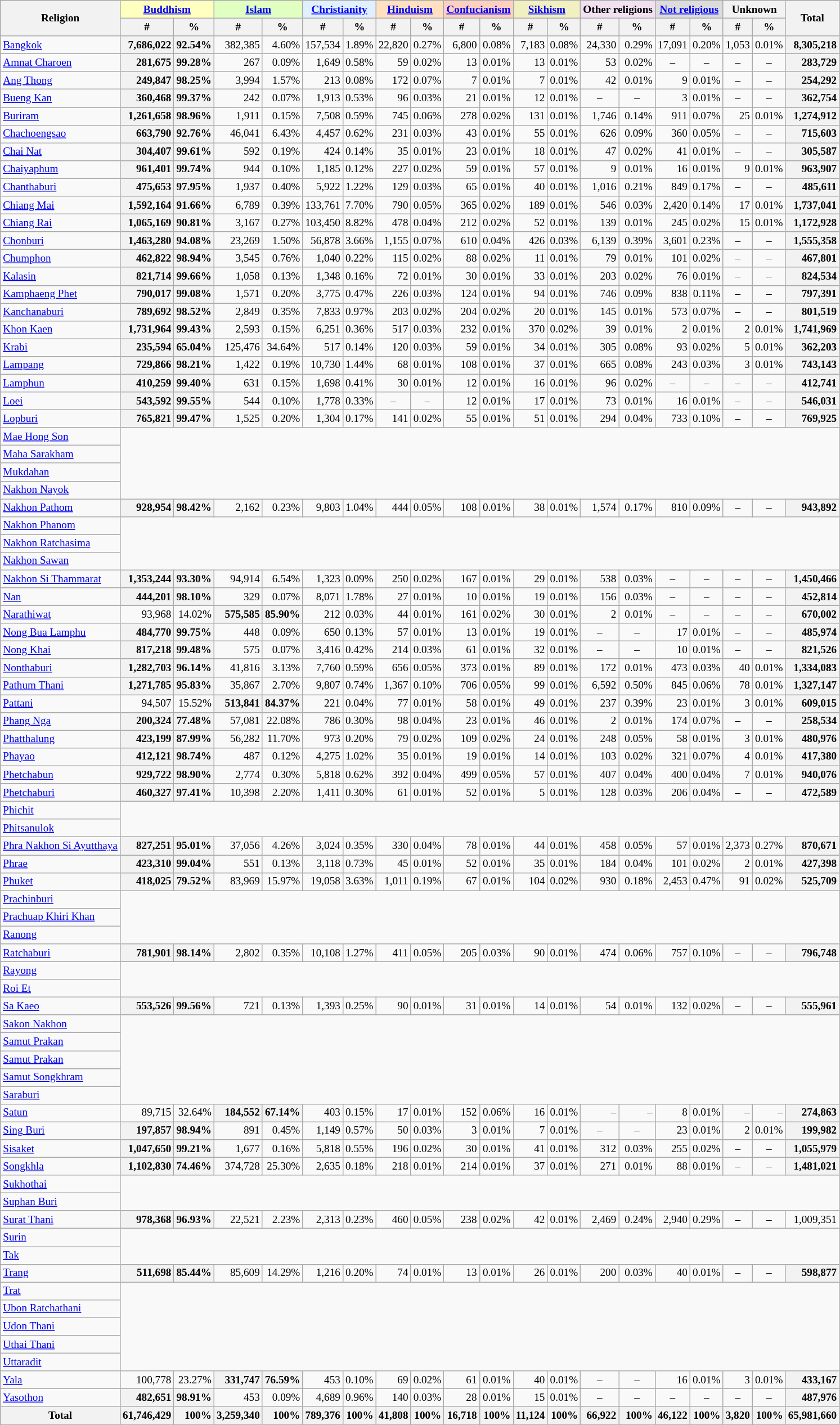<table class="wikitable sortable" style="font-size:80%;">
<tr>
<th rowspan=2>Religion</th>
<th colspan=2 style="background:#FFFFC0;"><a href='#'>Buddhism</a></th>
<th colspan=2 style="background:#E0FFC0;"><a href='#'>Islam</a></th>
<th colspan=2 style="background:#E0F0FF;"><a href='#'>Christianity</a></th>
<th colspan=2 style="background:#FFE0C0;"><a href='#'>Hinduism</a></th>
<th colspan=2 style="background:#FFD0C0;"><a href='#'>Confucianism</a></th>
<th colspan=2 style="background:#F0F0C0;"><a href='#'>Sikhism</a></th>
<th colspan=2 style="background:#F0E0F0;">Other religions</th>
<th colspan=2 style="background:Gainsboro;"><a href='#'>Not religious</a></th>
<th colspan=2>Unknown</th>
<th rowspan=2>Total</th>
</tr>
<tr>
<th>#</th>
<th>%</th>
<th>#</th>
<th>%</th>
<th>#</th>
<th>%</th>
<th>#</th>
<th>%</th>
<th>#</th>
<th>%</th>
<th>#</th>
<th>%</th>
<th>#</th>
<th>%</th>
<th>#</th>
<th>%</th>
<th>#</th>
<th>%</th>
</tr>
<tr>
<td><a href='#'>Bangkok</a></td>
<th style="text-align:right;">7,686,022</th>
<th style="text-align:right;">92.54%</th>
<td style="text-align:right;">382,385</td>
<td style="text-align:right;">4.60%</td>
<td style="text-align:right;">157,534</td>
<td style="text-align:right;">1.89%</td>
<td style="text-align:right;">22,820</td>
<td style="text-align:right;">0.27%</td>
<td style="text-align:right;">6,800</td>
<td style="text-align:right;">0.08%</td>
<td style="text-align:right;">7,183</td>
<td style="text-align:right;">0.08%</td>
<td style="text-align:right;">24,330</td>
<td style="text-align:right;">0.29%</td>
<td style="text-align:right;">17,091</td>
<td style="text-align:right;">0.20%</td>
<td style="text-align:right;">1,053</td>
<td style="text-align:right;">0.01%</td>
<th style="text-align:right;">8,305,218</th>
</tr>
<tr>
<td><a href='#'>Amnat Charoen</a></td>
<th style="text-align:right;">281,675</th>
<th style="text-align:right;">99.28%</th>
<td style="text-align:right;">267</td>
<td style="text-align:right;">0.09%</td>
<td style="text-align:right;">1,649</td>
<td style="text-align:right;">0.58%</td>
<td style="text-align:right;">59</td>
<td style="text-align:right;">0.02%</td>
<td style="text-align:right;">13</td>
<td style="text-align:right;">0.01%</td>
<td style="text-align:right;">13</td>
<td style="text-align:right;">0.01%</td>
<td style="text-align:right;">53</td>
<td style="text-align:right;">0.02%</td>
<td style="text-align:center;">–</td>
<td style="text-align:center;">–</td>
<td style="text-align:center;">–</td>
<td style="text-align:center;">–</td>
<th style="text-align:right;">283,729</th>
</tr>
<tr>
<td><a href='#'>Ang Thong</a></td>
<th style="text-align:right;">249,847</th>
<th style="text-align:right;">98.25%</th>
<td style="text-align:right;">3,994</td>
<td style="text-align:right;">1.57%</td>
<td style="text-align:right;">213</td>
<td style="text-align:right;">0.08%</td>
<td style="text-align:right;">172</td>
<td style="text-align:right;">0.07%</td>
<td style="text-align:right;">7</td>
<td style="text-align:right;">0.01%</td>
<td style="text-align:right;">7</td>
<td style="text-align:right;">0.01%</td>
<td style="text-align:right;">42</td>
<td style="text-align:right;">0.01%</td>
<td style="text-align:right;">9</td>
<td style="text-align:right;">0.01%</td>
<td style="text-align:center;">–</td>
<td style="text-align:center;">–</td>
<th style="text-align:right;">254,292</th>
</tr>
<tr>
<td><a href='#'>Bueng Kan</a></td>
<th style="text-align:right;">360,468</th>
<th style="text-align:right;">99.37%</th>
<td style="text-align:right;">242</td>
<td style="text-align:right;">0.07%</td>
<td style="text-align:right;">1,913</td>
<td style="text-align:right;">0.53%</td>
<td style="text-align:right;">96</td>
<td style="text-align:right;">0.03%</td>
<td style="text-align:right;">21</td>
<td style="text-align:right;">0.01%</td>
<td style="text-align:right;">12</td>
<td style="text-align:right;">0.01%</td>
<td style="text-align:center;">–</td>
<td style="text-align:center;">–</td>
<td style="text-align:right;">3</td>
<td style="text-align:right;">0.01%</td>
<td style="text-align:center;">–</td>
<td style="text-align:center;">–</td>
<th style="text-align:right;">362,754</th>
</tr>
<tr>
<td><a href='#'>Buriram</a></td>
<th style="text-align:right;">1,261,658</th>
<th style="text-align:right;">98.96%</th>
<td style="text-align:right;">1,911</td>
<td style="text-align:right;">0.15%</td>
<td style="text-align:right;">7,508</td>
<td style="text-align:right;">0.59%</td>
<td style="text-align:right;">745</td>
<td style="text-align:right;">0.06%</td>
<td style="text-align:right;">278</td>
<td style="text-align:right;">0.02%</td>
<td style="text-align:right;">131</td>
<td style="text-align:right;">0.01%</td>
<td style="text-align:right;">1,746</td>
<td style="text-align:right;">0.14%</td>
<td style="text-align:right;">911</td>
<td style="text-align:right;">0.07%</td>
<td style="text-align:right;">25</td>
<td style="text-align:right;">0.01%</td>
<th style="text-align:right;">1,274,912</th>
</tr>
<tr>
<td><a href='#'>Chachoengsao</a></td>
<th style="text-align:right;">663,790</th>
<th style="text-align:right;">92.76%</th>
<td style="text-align:right;">46,041</td>
<td style="text-align:right;">6.43%</td>
<td style="text-align:right;">4,457</td>
<td style="text-align:right;">0.62%</td>
<td style="text-align:right;">231</td>
<td style="text-align:right;">0.03%</td>
<td style="text-align:right;">43</td>
<td style="text-align:right;">0.01%</td>
<td style="text-align:right;">55</td>
<td style="text-align:right;">0.01%</td>
<td style="text-align:right;">626</td>
<td style="text-align:right;">0.09%</td>
<td style="text-align:right;">360</td>
<td style="text-align:right;">0.05%</td>
<td style="text-align:center;">–</td>
<td style="text-align:center;">–</td>
<th style="text-align:right;">715,603</th>
</tr>
<tr>
<td><a href='#'>Chai Nat</a></td>
<th style="text-align:right;">304,407</th>
<th style="text-align:right;">99.61%</th>
<td style="text-align:right;">592</td>
<td style="text-align:right;">0.19%</td>
<td style="text-align:right;">424</td>
<td style="text-align:right;">0.14%</td>
<td style="text-align:right;">35</td>
<td style="text-align:right;">0.01%</td>
<td style="text-align:right;">23</td>
<td style="text-align:right;">0.01%</td>
<td style="text-align:right;">18</td>
<td style="text-align:right;">0.01%</td>
<td style="text-align:right;">47</td>
<td style="text-align:right;">0.02%</td>
<td style="text-align:right;">41</td>
<td style="text-align:right;">0.01%</td>
<td style="text-align:center;">–</td>
<td style="text-align:center;">–</td>
<th style="text-align:right;">305,587</th>
</tr>
<tr>
<td><a href='#'>Chaiyaphum</a></td>
<th style="text-align:right;">961,401</th>
<th style="text-align:right;">99.74%</th>
<td style="text-align:right;">944</td>
<td style="text-align:right;">0.10%</td>
<td style="text-align:right;">1,185</td>
<td style="text-align:right;">0.12%</td>
<td style="text-align:right;">227</td>
<td style="text-align:right;">0.02%</td>
<td style="text-align:right;">59</td>
<td style="text-align:right;">0.01%</td>
<td style="text-align:right;">57</td>
<td style="text-align:right;">0.01%</td>
<td style="text-align:right;">9</td>
<td style="text-align:right;">0.01%</td>
<td style="text-align:right;">16</td>
<td style="text-align:right;">0.01%</td>
<td style="text-align:right;">9</td>
<td style="text-align:right;">0.01%</td>
<th style="text-align:right;">963,907</th>
</tr>
<tr>
<td><a href='#'>Chanthaburi</a></td>
<th style="text-align:right;">475,653</th>
<th style="text-align:right;">97.95%</th>
<td style="text-align:right;">1,937</td>
<td style="text-align:right;">0.40%</td>
<td style="text-align:right;">5,922</td>
<td style="text-align:right;">1.22%</td>
<td style="text-align:right;">129</td>
<td style="text-align:right;">0.03%</td>
<td style="text-align:right;">65</td>
<td style="text-align:right;">0.01%</td>
<td style="text-align:right;">40</td>
<td style="text-align:right;">0.01%</td>
<td style="text-align:right;">1,016</td>
<td style="text-align:right;">0.21%</td>
<td style="text-align:right;">849</td>
<td style="text-align:right;">0.17%</td>
<td style="text-align:center;">–</td>
<td style="text-align:center;">–</td>
<th style="text-align:right;">485,611</th>
</tr>
<tr>
<td><a href='#'>Chiang Mai</a></td>
<th style="text-align:right;">1,592,164</th>
<th style="text-align:right;">91.66%</th>
<td style="text-align:right;">6,789</td>
<td style="text-align:right;">0.39%</td>
<td style="text-align:right;">133,761</td>
<td style="text-align:right;">7.70%</td>
<td style="text-align:right;">790</td>
<td style="text-align:right;">0.05%</td>
<td style="text-align:right;">365</td>
<td style="text-align:right;">0.02%</td>
<td style="text-align:right;">189</td>
<td style="text-align:right;">0.01%</td>
<td style="text-align:right;">546</td>
<td style="text-align:right;">0.03%</td>
<td style="text-align:right;">2,420</td>
<td style="text-align:right;">0.14%</td>
<td style="text-align:right;">17</td>
<td style="text-align:right;">0.01%</td>
<th style="text-align:right;">1,737,041</th>
</tr>
<tr>
<td><a href='#'>Chiang Rai</a></td>
<th style="text-align:right;">1,065,169</th>
<th style="text-align:right;">90.81%</th>
<td style="text-align:right;">3,167</td>
<td style="text-align:right;">0.27%</td>
<td style="text-align:right;">103,450</td>
<td style="text-align:right;">8.82%</td>
<td style="text-align:right;">478</td>
<td style="text-align:right;">0.04%</td>
<td style="text-align:right;">212</td>
<td style="text-align:right;">0.02%</td>
<td style="text-align:right;">52</td>
<td style="text-align:right;">0.01%</td>
<td style="text-align:right;">139</td>
<td style="text-align:right;">0.01%</td>
<td style="text-align:right;">245</td>
<td style="text-align:right;">0.02%</td>
<td style="text-align:right;">15</td>
<td style="text-align:right;">0.01%</td>
<th style="text-align:right;">1,172,928</th>
</tr>
<tr>
<td><a href='#'>Chonburi</a></td>
<th style="text-align:right;">1,463,280</th>
<th style="text-align:right;">94.08%</th>
<td style="text-align:right;">23,269</td>
<td style="text-align:right;">1.50%</td>
<td style="text-align:right;">56,878</td>
<td style="text-align:right;">3.66%</td>
<td style="text-align:right;">1,155</td>
<td style="text-align:right;">0.07%</td>
<td style="text-align:right;">610</td>
<td style="text-align:right;">0.04%</td>
<td style="text-align:right;">426</td>
<td style="text-align:right;">0.03%</td>
<td style="text-align:right;">6,139</td>
<td style="text-align:right;">0.39%</td>
<td style="text-align:right;">3,601</td>
<td style="text-align:right;">0.23%</td>
<td style="text-align:center;">–</td>
<td style="text-align:center;">–</td>
<th style="text-align:right;">1,555,358</th>
</tr>
<tr>
<td><a href='#'>Chumphon</a></td>
<th style="text-align:right;">462,822</th>
<th style="text-align:right;">98.94%</th>
<td style="text-align:right;">3,545</td>
<td style="text-align:right;">0.76%</td>
<td style="text-align:right;">1,040</td>
<td style="text-align:right;">0.22%</td>
<td style="text-align:right;">115</td>
<td style="text-align:right;">0.02%</td>
<td style="text-align:right;">88</td>
<td style="text-align:right;">0.02%</td>
<td style="text-align:right;">11</td>
<td style="text-align:right;">0.01%</td>
<td style="text-align:right;">79</td>
<td style="text-align:right;">0.01%</td>
<td style="text-align:right;">101</td>
<td style="text-align:right;">0.02%</td>
<td style="text-align:center;">–</td>
<td style="text-align:center;">–</td>
<th style="text-align:right;">467,801</th>
</tr>
<tr>
<td><a href='#'>Kalasin</a></td>
<th style="text-align:right;">821,714</th>
<th style="text-align:right;">99.66%</th>
<td style="text-align:right;">1,058</td>
<td style="text-align:right;">0.13%</td>
<td style="text-align:right;">1,348</td>
<td style="text-align:right;">0.16%</td>
<td style="text-align:right;">72</td>
<td style="text-align:right;">0.01%</td>
<td style="text-align:right;">30</td>
<td style="text-align:right;">0.01%</td>
<td style="text-align:right;">33</td>
<td style="text-align:right;">0.01%</td>
<td style="text-align:right;">203</td>
<td style="text-align:right;">0.02%</td>
<td style="text-align:right;">76</td>
<td style="text-align:right;">0.01%</td>
<td style="text-align:center;">–</td>
<td style="text-align:center;">–</td>
<th style="text-align:right;">824,534</th>
</tr>
<tr>
<td><a href='#'>Kamphaeng Phet</a></td>
<th style="text-align:right;">790,017</th>
<th style="text-align:right;">99.08%</th>
<td style="text-align:right;">1,571</td>
<td style="text-align:right;">0.20%</td>
<td style="text-align:right;">3,775</td>
<td style="text-align:right;">0.47%</td>
<td style="text-align:right;">226</td>
<td style="text-align:right;">0.03%</td>
<td style="text-align:right;">124</td>
<td style="text-align:right;">0.01%</td>
<td style="text-align:right;">94</td>
<td style="text-align:right;">0.01%</td>
<td style="text-align:right;">746</td>
<td style="text-align:right;">0.09%</td>
<td style="text-align:right;">838</td>
<td style="text-align:right;">0.11%</td>
<td style="text-align:center;">–</td>
<td style="text-align:center;">–</td>
<th style="text-align:right;">797,391</th>
</tr>
<tr>
<td><a href='#'>Kanchanaburi</a></td>
<th style="text-align:right;">789,692</th>
<th style="text-align:right;">98.52%</th>
<td style="text-align:right;">2,849</td>
<td style="text-align:right;">0.35%</td>
<td style="text-align:right;">7,833</td>
<td style="text-align:right;">0.97%</td>
<td style="text-align:right;">203</td>
<td style="text-align:right;">0.02%</td>
<td style="text-align:right;">204</td>
<td style="text-align:right;">0.02%</td>
<td style="text-align:right;">20</td>
<td style="text-align:right;">0.01%</td>
<td style="text-align:right;">145</td>
<td style="text-align:right;">0.01%</td>
<td style="text-align:right;">573</td>
<td style="text-align:right;">0.07%</td>
<td style="text-align:center;">–</td>
<td style="text-align:center;">–</td>
<th style="text-align:right;">801,519</th>
</tr>
<tr>
<td><a href='#'>Khon Kaen</a></td>
<th style="text-align:right;">1,731,964</th>
<th style="text-align:right;">99.43%</th>
<td style="text-align:right;">2,593</td>
<td style="text-align:right;">0.15%</td>
<td style="text-align:right;">6,251</td>
<td style="text-align:right;">0.36%</td>
<td style="text-align:right;">517</td>
<td style="text-align:right;">0.03%</td>
<td style="text-align:right;">232</td>
<td style="text-align:right;">0.01%</td>
<td style="text-align:right;">370</td>
<td style="text-align:right;">0.02%</td>
<td style="text-align:right;">39</td>
<td style="text-align:right;">0.01%</td>
<td style="text-align:right;">2</td>
<td style="text-align:right;">0.01%</td>
<td style="text-align:right;">2</td>
<td style="text-align:right;">0.01%</td>
<th style="text-align:right;">1,741,969</th>
</tr>
<tr>
<td><a href='#'>Krabi</a></td>
<th style="text-align:right;">235,594</th>
<th style="text-align:right;">65.04%</th>
<td style="text-align:right;">125,476</td>
<td style="text-align:right;">34.64%</td>
<td style="text-align:right;">517</td>
<td style="text-align:right;">0.14%</td>
<td style="text-align:right;">120</td>
<td style="text-align:right;">0.03%</td>
<td style="text-align:right;">59</td>
<td style="text-align:right;">0.01%</td>
<td style="text-align:right;">34</td>
<td style="text-align:right;">0.01%</td>
<td style="text-align:right;">305</td>
<td style="text-align:right;">0.08%</td>
<td style="text-align:right;">93</td>
<td style="text-align:right;">0.02%</td>
<td style="text-align:right;">5</td>
<td style="text-align:right;">0.01%</td>
<th style="text-align:right;">362,203</th>
</tr>
<tr>
<td><a href='#'>Lampang</a></td>
<th style="text-align:right;">729,866</th>
<th style="text-align:right;">98.21%</th>
<td style="text-align:right;">1,422</td>
<td style="text-align:right;">0.19%</td>
<td style="text-align:right;">10,730</td>
<td style="text-align:right;">1.44%</td>
<td style="text-align:right;">68</td>
<td style="text-align:right;">0.01%</td>
<td style="text-align:right;">108</td>
<td style="text-align:right;">0.01%</td>
<td style="text-align:right;">37</td>
<td style="text-align:right;">0.01%</td>
<td style="text-align:right;">665</td>
<td style="text-align:right;">0.08%</td>
<td style="text-align:right;">243</td>
<td style="text-align:right;">0.03%</td>
<td style="text-align:right;">3</td>
<td style="text-align:right;">0.01%</td>
<th style="text-align:right;">743,143</th>
</tr>
<tr>
<td><a href='#'>Lamphun</a></td>
<th style="text-align:right;">410,259</th>
<th style="text-align:right;">99.40%</th>
<td style="text-align:right;">631</td>
<td style="text-align:right;">0.15%</td>
<td style="text-align:right;">1,698</td>
<td style="text-align:right;">0.41%</td>
<td style="text-align:right;">30</td>
<td style="text-align:right;">0.01%</td>
<td style="text-align:right;">12</td>
<td style="text-align:right;">0.01%</td>
<td style="text-align:right;">16</td>
<td style="text-align:right;">0.01%</td>
<td style="text-align:right;">96</td>
<td style="text-align:right;">0.02%</td>
<td style="text-align:center;">–</td>
<td style="text-align:center;">–</td>
<td style="text-align:center;">–</td>
<td style="text-align:center;">–</td>
<th style="text-align:right;">412,741</th>
</tr>
<tr>
<td><a href='#'>Loei</a></td>
<th style="text-align:right;">543,592</th>
<th style="text-align:right;">99.55%</th>
<td style="text-align:right;">544</td>
<td style="text-align:right;">0.10%</td>
<td style="text-align:right;">1,778</td>
<td style="text-align:right;">0.33%</td>
<td style="text-align:center;">–</td>
<td style="text-align:center;">–</td>
<td style="text-align:right;">12</td>
<td style="text-align:right;">0.01%</td>
<td style="text-align:right;">17</td>
<td style="text-align:right;">0.01%</td>
<td style="text-align:right;">73</td>
<td style="text-align:right;">0.01%</td>
<td style="text-align:right;">16</td>
<td style="text-align:right;">0.01%</td>
<td style="text-align:center;">–</td>
<td style="text-align:center;">–</td>
<th style="text-align:right;">546,031</th>
</tr>
<tr>
<td><a href='#'>Lopburi</a></td>
<th style="text-align:right;">765,821</th>
<th style="text-align:right;">99.47%</th>
<td style="text-align:right;">1,525</td>
<td style="text-align:right;">0.20%</td>
<td style="text-align:right;">1,304</td>
<td style="text-align:right;">0.17%</td>
<td style="text-align:right;">141</td>
<td style="text-align:right;">0.02%</td>
<td style="text-align:right;">55</td>
<td style="text-align:right;">0.01%</td>
<td style="text-align:right;">51</td>
<td style="text-align:right;">0.01%</td>
<td style="text-align:right;">294</td>
<td style="text-align:right;">0.04%</td>
<td style="text-align:right;">733</td>
<td style="text-align:right;">0.10%</td>
<td style="text-align:center;">–</td>
<td style="text-align:center;">–</td>
<th style="text-align:right;">769,925</th>
</tr>
<tr>
<td><a href='#'>Mae Hong Son</a></td>
</tr>
<tr>
<td><a href='#'>Maha Sarakham</a></td>
</tr>
<tr>
<td><a href='#'>Mukdahan</a></td>
</tr>
<tr>
<td><a href='#'>Nakhon Nayok</a></td>
</tr>
<tr>
<td><a href='#'>Nakhon Pathom</a></td>
<th style="text-align:right;">928,954</th>
<th style="text-align:right;">98.42%</th>
<td style="text-align:right;">2,162</td>
<td style="text-align:right;">0.23%</td>
<td style="text-align:right;">9,803</td>
<td style="text-align:right;">1.04%</td>
<td style="text-align:right;">444</td>
<td style="text-align:right;">0.05%</td>
<td style="text-align:right;">108</td>
<td style="text-align:right;">0.01%</td>
<td style="text-align:right;">38</td>
<td style="text-align:right;">0.01%</td>
<td style="text-align:right;">1,574</td>
<td style="text-align:right;">0.17%</td>
<td style="text-align:right;">810</td>
<td style="text-align:right;">0.09%</td>
<td style="text-align:center;">–</td>
<td style="text-align:center;">–</td>
<th style="text-align:right;">943,892</th>
</tr>
<tr>
<td><a href='#'>Nakhon Phanom</a></td>
</tr>
<tr>
<td><a href='#'>Nakhon Ratchasima</a></td>
</tr>
<tr>
<td><a href='#'>Nakhon Sawan</a></td>
</tr>
<tr>
<td><a href='#'>Nakhon Si Thammarat</a></td>
<th style="text-align:right;">1,353,244</th>
<th style="text-align:right;">93.30%</th>
<td style="text-align:right;">94,914</td>
<td style="text-align:right;">6.54%</td>
<td style="text-align:right;">1,323</td>
<td style="text-align:right;">0.09%</td>
<td style="text-align:right;">250</td>
<td style="text-align:right;">0.02%</td>
<td style="text-align:right;">167</td>
<td style="text-align:right;">0.01%</td>
<td style="text-align:right;">29</td>
<td style="text-align:right;">0.01%</td>
<td style="text-align:right;">538</td>
<td style="text-align:right;">0.03%</td>
<td style="text-align:center;">–</td>
<td style="text-align:center;">–</td>
<td style="text-align:center;">–</td>
<td style="text-align:center;">–</td>
<th style="text-align:right;">1,450,466</th>
</tr>
<tr>
<td><a href='#'>Nan</a></td>
<th style="text-align:right;">444,201</th>
<th style="text-align:right;">98.10%</th>
<td style="text-align:right;">329</td>
<td style="text-align:right;">0.07%</td>
<td style="text-align:right;">8,071</td>
<td style="text-align:right;">1.78%</td>
<td style="text-align:right;">27</td>
<td style="text-align:right;">0.01%</td>
<td style="text-align:right;">10</td>
<td style="text-align:right;">0.01%</td>
<td style="text-align:right;">19</td>
<td style="text-align:right;">0.01%</td>
<td style="text-align:right;">156</td>
<td style="text-align:right;">0.03%</td>
<td style="text-align:center;">–</td>
<td style="text-align:center;">–</td>
<td style="text-align:center;">–</td>
<td style="text-align:center;">–</td>
<th style="text-align:right;">452,814</th>
</tr>
<tr>
<td><a href='#'>Narathiwat</a></td>
<td style="text-align:right;">93,968</td>
<td style="text-align:right;">14.02%</td>
<th style="text-align:right;">575,585</th>
<th style="text-align:right;">85.90%</th>
<td style="text-align:right;">212</td>
<td style="text-align:right;">0.03%</td>
<td style="text-align:right;">44</td>
<td style="text-align:right;">0.01%</td>
<td style="text-align:right;">161</td>
<td style="text-align:right;">0.02%</td>
<td style="text-align:right;">30</td>
<td style="text-align:right;">0.01%</td>
<td style="text-align:right;">2</td>
<td style="text-align:right;">0.01%</td>
<td style="text-align:center;">–</td>
<td style="text-align:center;">–</td>
<td style="text-align:center;">–</td>
<td style="text-align:center;">–</td>
<th style="text-align:right;">670,002</th>
</tr>
<tr>
<td><a href='#'>Nong Bua Lamphu</a></td>
<th style="text-align:right;">484,770</th>
<th style="text-align:right;">99.75%</th>
<td style="text-align:right;">448</td>
<td style="text-align:right;">0.09%</td>
<td style="text-align:right;">650</td>
<td style="text-align:right;">0.13%</td>
<td style="text-align:right;">57</td>
<td style="text-align:right;">0.01%</td>
<td style="text-align:right;">13</td>
<td style="text-align:right;">0.01%</td>
<td style="text-align:right;">19</td>
<td style="text-align:right;">0.01%</td>
<td style="text-align:center;">–</td>
<td style="text-align:center;">–</td>
<td style="text-align:right;">17</td>
<td style="text-align:right;">0.01%</td>
<td style="text-align:center;">–</td>
<td style="text-align:center;">–</td>
<th style="text-align:right;">485,974</th>
</tr>
<tr>
<td><a href='#'>Nong Khai</a></td>
<th style="text-align:right;">817,218</th>
<th style="text-align:right;">99.48%</th>
<td style="text-align:right;">575</td>
<td style="text-align:right;">0.07%</td>
<td style="text-align:right;">3,416</td>
<td style="text-align:right;">0.42%</td>
<td style="text-align:right;">214</td>
<td style="text-align:right;">0.03%</td>
<td style="text-align:right;">61</td>
<td style="text-align:right;">0.01%</td>
<td style="text-align:right;">32</td>
<td style="text-align:right;">0.01%</td>
<td style="text-align:center;">–</td>
<td style="text-align:center;">–</td>
<td style="text-align:right;">10</td>
<td style="text-align:right;">0.01%</td>
<td style="text-align:center;">–</td>
<td style="text-align:center;">–</td>
<th style="text-align:right;">821,526</th>
</tr>
<tr>
<td><a href='#'>Nonthaburi</a></td>
<th style="text-align:right;">1,282,703</th>
<th style="text-align:right;">96.14%</th>
<td style="text-align:right;">41,816</td>
<td style="text-align:right;">3.13%</td>
<td style="text-align:right;">7,760</td>
<td style="text-align:right;">0.59%</td>
<td style="text-align:right;">656</td>
<td style="text-align:right;">0.05%</td>
<td style="text-align:right;">373</td>
<td style="text-align:right;">0.01%</td>
<td style="text-align:right;">89</td>
<td style="text-align:right;">0.01%</td>
<td style="text-align:right;">172</td>
<td style="text-align:right;">0.01%</td>
<td style="text-align:right;">473</td>
<td style="text-align:right;">0.03%</td>
<td style="text-align:right;">40</td>
<td style="text-align:right;">0.01%</td>
<th style="text-align:right;">1,334,083</th>
</tr>
<tr>
<td><a href='#'>Pathum Thani</a></td>
<th style="text-align:right;">1,271,785</th>
<th style="text-align:right;">95.83%</th>
<td style="text-align:right;">35,867</td>
<td style="text-align:right;">2.70%</td>
<td style="text-align:right;">9,807</td>
<td style="text-align:right;">0.74%</td>
<td style="text-align:right;">1,367</td>
<td style="text-align:right;">0.10%</td>
<td style="text-align:right;">706</td>
<td style="text-align:right;">0.05%</td>
<td style="text-align:right;">99</td>
<td style="text-align:right;">0.01%</td>
<td style="text-align:right;">6,592</td>
<td style="text-align:right;">0.50%</td>
<td style="text-align:right;">845</td>
<td style="text-align:right;">0.06%</td>
<td style="text-align:right;">78</td>
<td style="text-align:right;">0.01%</td>
<th style="text-align:right;">1,327,147</th>
</tr>
<tr>
<td><a href='#'>Pattani</a></td>
<td style="text-align:right;">94,507</td>
<td style="text-align:right;">15.52%</td>
<th style="text-align:right;">513,841</th>
<th style="text-align:right;">84.37%</th>
<td style="text-align:right;">221</td>
<td style="text-align:right;">0.04%</td>
<td style="text-align:right;">77</td>
<td style="text-align:right;">0.01%</td>
<td style="text-align:right;">58</td>
<td style="text-align:right;">0.01%</td>
<td style="text-align:right;">49</td>
<td style="text-align:right;">0.01%</td>
<td style="text-align:right;">237</td>
<td style="text-align:right;">0.39%</td>
<td style="text-align:right;">23</td>
<td style="text-align:right;">0.01%</td>
<td style="text-align:right;">3</td>
<td style="text-align:right;">0.01%</td>
<th style="text-align:right;">609,015</th>
</tr>
<tr>
<td><a href='#'>Phang Nga</a></td>
<th style="text-align:right;">200,324</th>
<th style="text-align:right;">77.48%</th>
<td style="text-align:right;">57,081</td>
<td style="text-align:right;">22.08%</td>
<td style="text-align:right;">786</td>
<td style="text-align:right;">0.30%</td>
<td style="text-align:right;">98</td>
<td style="text-align:right;">0.04%</td>
<td style="text-align:right;">23</td>
<td style="text-align:right;">0.01%</td>
<td style="text-align:right;">46</td>
<td style="text-align:right;">0.01%</td>
<td style="text-align:right;">2</td>
<td style="text-align:right;">0.01%</td>
<td style="text-align:right;">174</td>
<td style="text-align:right;">0.07%</td>
<td style="text-align:center;">–</td>
<td style="text-align:center;">–</td>
<th style="text-align:right;">258,534</th>
</tr>
<tr>
<td><a href='#'>Phatthalung</a></td>
<th style="text-align:right;">423,199</th>
<th style="text-align:right;">87.99%</th>
<td style="text-align:right;">56,282</td>
<td style="text-align:right;">11.70%</td>
<td style="text-align:right;">973</td>
<td style="text-align:right;">0.20%</td>
<td style="text-align:right;">79</td>
<td style="text-align:right;">0.02%</td>
<td style="text-align:right;">109</td>
<td style="text-align:right;">0.02%</td>
<td style="text-align:right;">24</td>
<td style="text-align:right;">0.01%</td>
<td style="text-align:right;">248</td>
<td style="text-align:right;">0.05%</td>
<td style="text-align:right;">58</td>
<td style="text-align:right;">0.01%</td>
<td style="text-align:right;">3</td>
<td style="text-align:right;">0.01%</td>
<th style="text-align:right;">480,976</th>
</tr>
<tr>
<td><a href='#'>Phayao</a></td>
<th style="text-align:right;">412,121</th>
<th style="text-align:right;">98.74%</th>
<td style="text-align:right;">487</td>
<td style="text-align:right;">0.12%</td>
<td style="text-align:right;">4,275</td>
<td style="text-align:right;">1.02%</td>
<td style="text-align:right;">35</td>
<td style="text-align:right;">0.01%</td>
<td style="text-align:right;">19</td>
<td style="text-align:right;">0.01%</td>
<td style="text-align:right;">14</td>
<td style="text-align:right;">0.01%</td>
<td style="text-align:right;">103</td>
<td style="text-align:right;">0.02%</td>
<td style="text-align:right;">321</td>
<td style="text-align:right;">0.07%</td>
<td style="text-align:right;">4</td>
<td style="text-align:right;">0.01%</td>
<th style="text-align:right;">417,380</th>
</tr>
<tr>
<td><a href='#'>Phetchabun</a></td>
<th style="text-align:right;">929,722</th>
<th style="text-align:right;">98.90%</th>
<td style="text-align:right;">2,774</td>
<td style="text-align:right;">0.30%</td>
<td style="text-align:right;">5,818</td>
<td style="text-align:right;">0.62%</td>
<td style="text-align:right;">392</td>
<td style="text-align:right;">0.04%</td>
<td style="text-align:right;">499</td>
<td style="text-align:right;">0.05%</td>
<td style="text-align:right;">57</td>
<td style="text-align:right;">0.01%</td>
<td style="text-align:right;">407</td>
<td style="text-align:right;">0.04%</td>
<td style="text-align:right;">400</td>
<td style="text-align:right;">0.04%</td>
<td style="text-align:right;">7</td>
<td style="text-align:right;">0.01%</td>
<th style="text-align:right;">940,076</th>
</tr>
<tr>
<td><a href='#'>Phetchaburi</a></td>
<th style="text-align:right;">460,327</th>
<th style="text-align:right;">97.41%</th>
<td style="text-align:right;">10,398</td>
<td style="text-align:right;">2.20%</td>
<td style="text-align:right;">1,411</td>
<td style="text-align:right;">0.30%</td>
<td style="text-align:right;">61</td>
<td style="text-align:right;">0.01%</td>
<td style="text-align:right;">52</td>
<td style="text-align:right;">0.01%</td>
<td style="text-align:right;">5</td>
<td style="text-align:right;">0.01%</td>
<td style="text-align:right;">128</td>
<td style="text-align:right;">0.03%</td>
<td style="text-align:right;">206</td>
<td style="text-align:right;">0.04%</td>
<td style="text-align:center;">–</td>
<td style="text-align:center;">–</td>
<th style="text-align:right;">472,589</th>
</tr>
<tr>
<td><a href='#'>Phichit</a></td>
</tr>
<tr>
<td><a href='#'>Phitsanulok</a></td>
</tr>
<tr>
<td><a href='#'>Phra Nakhon Si Ayutthaya</a></td>
<th style="text-align:right;">827,251</th>
<th style="text-align:right;">95.01%</th>
<td style="text-align:right;">37,056</td>
<td style="text-align:right;">4.26%</td>
<td style="text-align:right;">3,024</td>
<td style="text-align:right;">0.35%</td>
<td style="text-align:right;">330</td>
<td style="text-align:right;">0.04%</td>
<td style="text-align:right;">78</td>
<td style="text-align:right;">0.01%</td>
<td style="text-align:right;">44</td>
<td style="text-align:right;">0.01%</td>
<td style="text-align:right;">458</td>
<td style="text-align:right;">0.05%</td>
<td style="text-align:right;">57</td>
<td style="text-align:right;">0.01%</td>
<td style="text-align:right;">2,373</td>
<td style="text-align:right;">0.27%</td>
<th style="text-align:right;">870,671</th>
</tr>
<tr>
<td><a href='#'>Phrae</a></td>
<th style="text-align:right;">423,310</th>
<th style="text-align:right;">99.04%</th>
<td style="text-align:right;">551</td>
<td style="text-align:right;">0.13%</td>
<td style="text-align:right;">3,118</td>
<td style="text-align:right;">0.73%</td>
<td style="text-align:right;">45</td>
<td style="text-align:right;">0.01%</td>
<td style="text-align:right;">52</td>
<td style="text-align:right;">0.01%</td>
<td style="text-align:right;">35</td>
<td style="text-align:right;">0.01%</td>
<td style="text-align:right;">184</td>
<td style="text-align:right;">0.04%</td>
<td style="text-align:right;">101</td>
<td style="text-align:right;">0.02%</td>
<td style="text-align:right;">2</td>
<td style="text-align:right;">0.01%</td>
<th style="text-align:right;">427,398</th>
</tr>
<tr>
<td><a href='#'>Phuket</a></td>
<th style="text-align:right;">418,025</th>
<th style="text-align:right;">79.52%</th>
<td style="text-align:right;">83,969</td>
<td style="text-align:right;">15.97%</td>
<td style="text-align:right;">19,058</td>
<td style="text-align:right;">3.63%</td>
<td style="text-align:right;">1,011</td>
<td style="text-align:right;">0.19%</td>
<td style="text-align:right;">67</td>
<td style="text-align:right;">0.01%</td>
<td style="text-align:right;">104</td>
<td style="text-align:right;">0.02%</td>
<td style="text-align:right;">930</td>
<td style="text-align:right;">0.18%</td>
<td style="text-align:right;">2,453</td>
<td style="text-align:right;">0.47%</td>
<td style="text-align:right;">91</td>
<td style="text-align:right;">0.02%</td>
<th style="text-align:right;">525,709</th>
</tr>
<tr>
<td><a href='#'>Prachinburi</a></td>
</tr>
<tr>
<td><a href='#'>Prachuap Khiri Khan</a></td>
</tr>
<tr>
<td><a href='#'>Ranong</a></td>
</tr>
<tr>
<td><a href='#'>Ratchaburi</a></td>
<th style="text-align:right;">781,901</th>
<th style="text-align:right;">98.14%</th>
<td style="text-align:right;">2,802</td>
<td style="text-align:right;">0.35%</td>
<td style="text-align:right;">10,108</td>
<td style="text-align:right;">1.27%</td>
<td style="text-align:right;">411</td>
<td style="text-align:right;">0.05%</td>
<td style="text-align:right;">205</td>
<td style="text-align:right;">0.03%</td>
<td style="text-align:right;">90</td>
<td style="text-align:right;">0.01%</td>
<td style="text-align:right;">474</td>
<td style="text-align:right;">0.06%</td>
<td style="text-align:right;">757</td>
<td style="text-align:right;">0.10%</td>
<td style="text-align:center;">–</td>
<td style="text-align:center;">–</td>
<th style="text-align:right;">796,748</th>
</tr>
<tr>
<td><a href='#'>Rayong</a></td>
</tr>
<tr>
<td><a href='#'>Roi Et</a></td>
</tr>
<tr>
<td><a href='#'>Sa Kaeo</a></td>
<th style="text-align:right;">553,526</th>
<th style="text-align:right;">99.56%</th>
<td style="text-align:right;">721</td>
<td style="text-align:right;">0.13%</td>
<td style="text-align:right;">1,393</td>
<td style="text-align:right;">0.25%</td>
<td style="text-align:right;">90</td>
<td style="text-align:right;">0.01%</td>
<td style="text-align:right;">31</td>
<td style="text-align:right;">0.01%</td>
<td style="text-align:right;">14</td>
<td style="text-align:right;">0.01%</td>
<td style="text-align:right;">54</td>
<td style="text-align:right;">0.01%</td>
<td style="text-align:right;">132</td>
<td style="text-align:right;">0.02%</td>
<td style="text-align:center;">–</td>
<td style="text-align:center;">–</td>
<th style="text-align:right;">555,961</th>
</tr>
<tr>
<td><a href='#'>Sakon Nakhon</a></td>
</tr>
<tr>
<td><a href='#'>Samut Prakan</a></td>
</tr>
<tr>
<td><a href='#'>Samut Prakan</a></td>
</tr>
<tr>
<td><a href='#'>Samut Songkhram</a></td>
</tr>
<tr>
<td><a href='#'>Saraburi</a></td>
</tr>
<tr>
<td><a href='#'>Satun</a></td>
<td style="text-align:right;">89,715</td>
<td style="text-align:right;">32.64%</td>
<th style="text-align:right;">184,552</th>
<th style="text-align:right;">67.14%</th>
<td style="text-align:right;">403</td>
<td style="text-align:right;">0.15%</td>
<td style="text-align:right;">17</td>
<td style="text-align:right;">0.01%</td>
<td style="text-align:right;">152</td>
<td style="text-align:right;">0.06%</td>
<td style="text-align:right;">16</td>
<td style="text-align:right;">0.01%</td>
<td style="text-align:right;">–</td>
<td style="text-align:right;">–</td>
<td style="text-align:right;">8</td>
<td style="text-align:right;">0.01%</td>
<td style="text-align:right;">–</td>
<td style="text-align:right;">–</td>
<th style="text-align:right;">274,863</th>
</tr>
<tr>
<td><a href='#'>Sing Buri</a></td>
<th style="text-align:right;">197,857</th>
<th style="text-align:right;">98.94%</th>
<td style="text-align:right;">891</td>
<td style="text-align:right;">0.45%</td>
<td style="text-align:right;">1,149</td>
<td style="text-align:right;">0.57%</td>
<td style="text-align:right;">50</td>
<td style="text-align:right;">0.03%</td>
<td style="text-align:right;">3</td>
<td style="text-align:right;">0.01%</td>
<td style="text-align:right;">7</td>
<td style="text-align:right;">0.01%</td>
<td style="text-align:center;">–</td>
<td style="text-align:center;">–</td>
<td style="text-align:right;">23</td>
<td style="text-align:right;">0.01%</td>
<td style="text-align:right;">2</td>
<td style="text-align:right;">0.01%</td>
<th style="text-align:right;">199,982</th>
</tr>
<tr>
<td><a href='#'>Sisaket</a></td>
<th style="text-align:right;">1,047,650</th>
<th style="text-align:right;">99.21%</th>
<td style="text-align:right;">1,677</td>
<td style="text-align:right;">0.16%</td>
<td style="text-align:right;">5,818</td>
<td style="text-align:right;">0.55%</td>
<td style="text-align:right;">196</td>
<td style="text-align:right;">0.02%</td>
<td style="text-align:right;">30</td>
<td style="text-align:right;">0.01%</td>
<td style="text-align:right;">41</td>
<td style="text-align:right;">0.01%</td>
<td style="text-align:right;">312</td>
<td style="text-align:right;">0.03%</td>
<td style="text-align:right;">255</td>
<td style="text-align:right;">0.02%</td>
<td style="text-align:center;">–</td>
<td style="text-align:center;">–</td>
<th style="text-align:right;">1,055,979</th>
</tr>
<tr>
<td><a href='#'>Songkhla</a></td>
<th style="text-align:right;">1,102,830</th>
<th style="text-align:right;">74.46%</th>
<td style="text-align:right;">374,728</td>
<td style="text-align:right;">25.30%</td>
<td style="text-align:right;">2,635</td>
<td style="text-align:right;">0.18%</td>
<td style="text-align:right;">218</td>
<td style="text-align:right;">0.01%</td>
<td style="text-align:right;">214</td>
<td style="text-align:right;">0.01%</td>
<td style="text-align:right;">37</td>
<td style="text-align:right;">0.01%</td>
<td style="text-align:right;">271</td>
<td style="text-align:right;">0.01%</td>
<td style="text-align:right;">88</td>
<td style="text-align:right;">0.01%</td>
<td style="text-align:center;">–</td>
<td style="text-align:center;">–</td>
<th style="text-align:right;">1,481,021</th>
</tr>
<tr>
<td><a href='#'>Sukhothai</a></td>
</tr>
<tr>
<td><a href='#'>Suphan Buri</a></td>
</tr>
<tr>
<td><a href='#'>Surat Thani</a></td>
<th style="text-align:right;">978,368</th>
<th style="text-align:right;">96.93%</th>
<td style="text-align:right;">22,521</td>
<td style="text-align:right;">2.23%</td>
<td style="text-align:right;">2,313</td>
<td style="text-align:right;">0.23%</td>
<td style="text-align:right;">460</td>
<td style="text-align:right;">0.05%</td>
<td style="text-align:right;">238</td>
<td style="text-align:right;">0.02%</td>
<td style="text-align:right;">42</td>
<td style="text-align:right;">0.01%</td>
<td style="text-align:right;">2,469</td>
<td style="text-align:right;">0.24%</td>
<td style="text-align:right;">2,940</td>
<td style="text-align:right;">0.29%</td>
<td style="text-align:center;">–</td>
<td style="text-align:center;">–</td>
<td style="text-align:right;">1,009,351</td>
</tr>
<tr>
<td><a href='#'>Surin</a></td>
</tr>
<tr>
<td><a href='#'>Tak</a></td>
</tr>
<tr>
<td><a href='#'>Trang</a></td>
<th style="text-align:right;">511,698</th>
<th style="text-align:right;">85.44%</th>
<td style="text-align:right;">85,609</td>
<td style="text-align:right;">14.29%</td>
<td style="text-align:right;">1,216</td>
<td style="text-align:right;">0.20%</td>
<td style="text-align:right;">74</td>
<td style="text-align:right;">0.01%</td>
<td style="text-align:right;">13</td>
<td style="text-align:right;">0.01%</td>
<td style="text-align:right;">26</td>
<td style="text-align:right;">0.01%</td>
<td style="text-align:right;">200</td>
<td style="text-align:right;">0.03%</td>
<td style="text-align:right;">40</td>
<td style="text-align:right;">0.01%</td>
<td style="text-align:center;">–</td>
<td style="text-align:center;">–</td>
<th style="text-align:right;">598,877</th>
</tr>
<tr>
<td><a href='#'>Trat</a></td>
</tr>
<tr>
<td><a href='#'>Ubon Ratchathani</a></td>
</tr>
<tr>
<td><a href='#'>Udon Thani</a></td>
</tr>
<tr>
<td><a href='#'>Uthai Thani</a></td>
</tr>
<tr>
<td><a href='#'>Uttaradit</a></td>
</tr>
<tr>
<td><a href='#'>Yala</a></td>
<td style="text-align:right;">100,778</td>
<td style="text-align:right;">23.27%</td>
<th style="text-align:right;">331,747</th>
<th style="text-align:right;">76.59%</th>
<td style="text-align:right;">453</td>
<td style="text-align:right;">0.10%</td>
<td style="text-align:right;">69</td>
<td style="text-align:right;">0.02%</td>
<td style="text-align:right;">61</td>
<td style="text-align:right;">0.01%</td>
<td style="text-align:right;">40</td>
<td style="text-align:right;">0.01%</td>
<td style="text-align:center;">–</td>
<td style="text-align:center;">–</td>
<td style="text-align:right;">16</td>
<td style="text-align:right;">0.01%</td>
<td style="text-align:right;">3</td>
<td style="text-align:right;">0.01%</td>
<th style="text-align:right;">433,167</th>
</tr>
<tr>
<td><a href='#'>Yasothon</a></td>
<th style="text-align:right;">482,651</th>
<th style="text-align:right;">98.91%</th>
<td style="text-align:right;">453</td>
<td style="text-align:right;">0.09%</td>
<td style="text-align:right;">4,689</td>
<td style="text-align:right;">0.96%</td>
<td style="text-align:right;">140</td>
<td style="text-align:right;">0.03%</td>
<td style="text-align:right;">28</td>
<td style="text-align:right;">0.01%</td>
<td style="text-align:right;">15</td>
<td style="text-align:right;">0.01%</td>
<td style="text-align:center;">–</td>
<td style="text-align:center;">–</td>
<td style="text-align:center;">–</td>
<td style="text-align:center;">–</td>
<td style="text-align:center;">–</td>
<td style="text-align:center;">–</td>
<th style="text-align:right;">487,976</th>
</tr>
<tr>
<th>Total</th>
<th style="text-align:right;">61,746,429</th>
<th style="text-align:right;">100%</th>
<th style="text-align:right;">3,259,340</th>
<th style="text-align:right;">100%</th>
<th style="text-align:right;">789,376</th>
<th style="text-align:right;">100%</th>
<th style="text-align:right;">41,808</th>
<th style="text-align:right;">100%</th>
<th style="text-align:right;">16,718</th>
<th style="text-align:right;">100%</th>
<th style="text-align:right;">11,124</th>
<th style="text-align:right;">100%</th>
<th style="text-align:right;">66,922</th>
<th style="text-align:right;">100%</th>
<th style="text-align:right;">46,122</th>
<th style="text-align:right;">100%</th>
<th style="text-align:right;">3,820</th>
<th style="text-align:right;">100%</th>
<th style="text-align:right;">65,981,660</th>
</tr>
</table>
